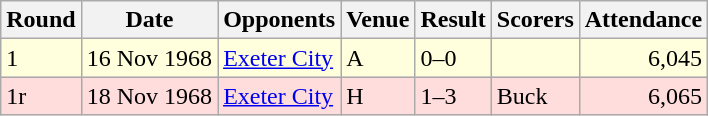<table class="wikitable">
<tr>
<th>Round</th>
<th>Date</th>
<th>Opponents</th>
<th>Venue</th>
<th>Result</th>
<th>Scorers</th>
<th>Attendance</th>
</tr>
<tr bgcolor="#ffffdd">
<td>1</td>
<td>16 Nov 1968</td>
<td><a href='#'>Exeter City</a></td>
<td>A</td>
<td>0–0</td>
<td></td>
<td align="right">6,045</td>
</tr>
<tr bgcolor="#ffdddd">
<td>1r</td>
<td>18 Nov 1968</td>
<td><a href='#'>Exeter City</a></td>
<td>H</td>
<td>1–3</td>
<td>Buck</td>
<td align="right">6,065</td>
</tr>
</table>
